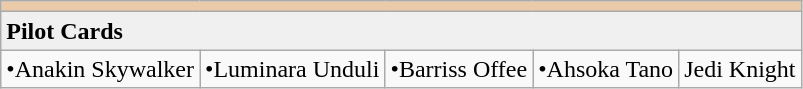<table class="wikitable sortable">
<tr style="background:#EACAA8;">
<td colspan="8"></td>
</tr>
<tr style="background:#f0f0f0;">
<td colspan="7"><strong>Pilot Cards</strong></td>
</tr>
<tr>
<td>•Anakin Skywalker</td>
<td>•Luminara Unduli</td>
<td>•Barriss Offee</td>
<td>•Ahsoka Tano</td>
<td>Jedi Knight</td>
</tr>
</table>
